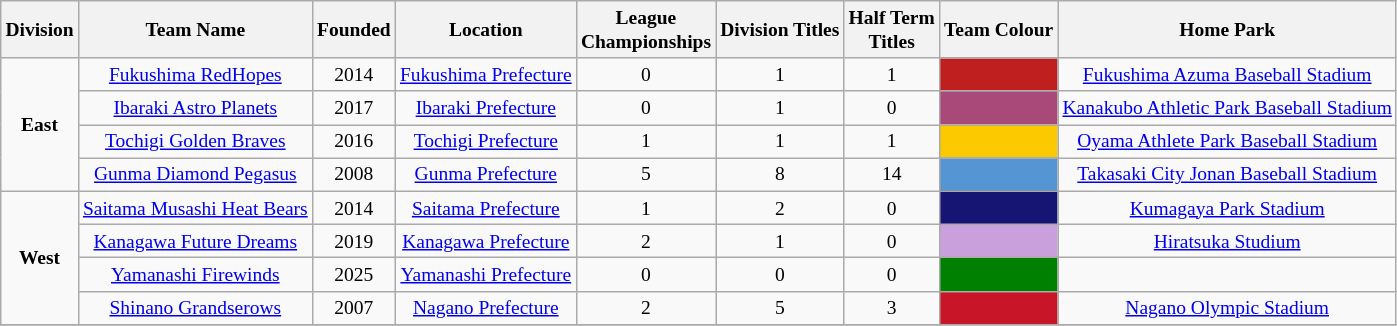<table class="wikitable" style="text-align:center; font-size:small">
<tr>
<th>Division</th>
<th>Team Name</th>
<th>Founded</th>
<th>Location</th>
<th>League<br>Championships</th>
<th>Division Titles</th>
<th>Half Term<br>Titles</th>
<th>Team Colour</th>
<th>Home Park</th>
</tr>
<tr>
<td rowspan="4"><strong>East</strong></td>
<td><a href='#'>Fukushima RedHopes</a></td>
<td>2014</td>
<td><a href='#'>Fukushima Prefecture</a></td>
<td>0</td>
<td>1</td>
<td>1</td>
<td style="background-color: #BF1F1E;"></td>
<td><a href='#'>Fukushima Azuma Baseball Stadium</a></td>
</tr>
<tr>
<td><a href='#'>Ibaraki Astro Planets</a></td>
<td>2017</td>
<td><a href='#'>Ibaraki Prefecture</a></td>
<td>0</td>
<td>1</td>
<td>0</td>
<td style="background-color: #A8497A;"></td>
<td><a href='#'>Kanakubo Athletic Park Baseball Stadium</a></td>
</tr>
<tr>
<td><a href='#'>Tochigi Golden Braves</a></td>
<td>2016</td>
<td><a href='#'>Tochigi Prefecture</a></td>
<td>1</td>
<td>1</td>
<td>1</td>
<td style="background-color: #FCC800;"></td>
<td><a href='#'>Oyama Athlete Park Baseball Stadium</a></td>
</tr>
<tr>
<td><a href='#'>Gunma Diamond Pegasus</a></td>
<td>2008</td>
<td><a href='#'>Gunma Prefecture</a></td>
<td>5</td>
<td>8</td>
<td>14</td>
<td style="background-color: #5595D3;"></td>
<td><a href='#'>Takasaki City Jonan Baseball Stadium</a></td>
</tr>
<tr>
<td rowspan="4"><strong>West</strong></td>
<td><a href='#'>Saitama Musashi Heat Bears</a></td>
<td>2014</td>
<td><a href='#'>Saitama Prefecture</a></td>
<td>1</td>
<td>2</td>
<td>0</td>
<td style="background-color: #161573;"></td>
<td><a href='#'>Kumagaya Park Stadium</a></td>
</tr>
<tr>
<td><a href='#'>Kanagawa Future Dreams</a></td>
<td>2019</td>
<td><a href='#'>Kanagawa Prefecture</a></td>
<td>2</td>
<td>1</td>
<td>0</td>
<td style="background-color: #C9A0DC;"></td>
<td><a href='#'>Hiratsuka Studium</a></td>
</tr>
<tr>
<td><a href='#'>Yamanashi Firewinds</a></td>
<td>2025</td>
<td><a href='#'>Yamanashi Prefecture</a></td>
<td>0</td>
<td>0</td>
<td>0</td>
<td style="background-color: Green"></td>
<td></td>
</tr>
<tr>
<td><a href='#'>Shinano Grandserows</a></td>
<td>2007</td>
<td><a href='#'>Nagano Prefecture</a></td>
<td>2</td>
<td>5</td>
<td>3</td>
<td style="background-color: #C81528;"></td>
<td><a href='#'>Nagano Olympic Stadium</a></td>
</tr>
<tr>
</tr>
</table>
